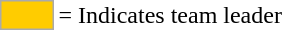<table>
<tr>
<td style="background-color:#FFCC00; border:1px solid #aaaaaa; width:2em;"></td>
<td>= Indicates team leader</td>
</tr>
</table>
